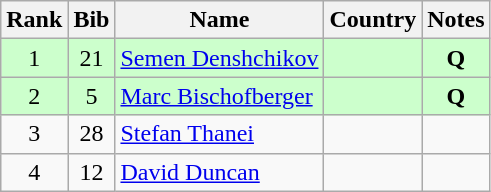<table class="wikitable" style="text-align:center;">
<tr>
<th>Rank</th>
<th>Bib</th>
<th>Name</th>
<th>Country</th>
<th>Notes</th>
</tr>
<tr bgcolor="#ccffcc">
<td>1</td>
<td>21</td>
<td align=left><a href='#'>Semen Denshchikov</a></td>
<td align=left></td>
<td><strong>Q</strong></td>
</tr>
<tr bgcolor="#ccffcc">
<td>2</td>
<td>5</td>
<td align=left><a href='#'>Marc Bischofberger</a></td>
<td align=left></td>
<td><strong>Q</strong></td>
</tr>
<tr>
<td>3</td>
<td>28</td>
<td align=left><a href='#'>Stefan Thanei</a></td>
<td align=left></td>
<td></td>
</tr>
<tr>
<td>4</td>
<td>12</td>
<td align=left><a href='#'>David Duncan</a></td>
<td align=left></td>
<td></td>
</tr>
</table>
